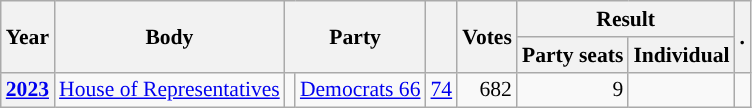<table class="wikitable plainrowheaders sortable" border=2 cellpadding=4 cellspacing=0 style="border: 1px #aaa solid; font-size: 90%; text-align:center;">
<tr>
<th scope="col" rowspan=2>Year</th>
<th scope="col" rowspan=2>Body</th>
<th scope="col" colspan=2 rowspan=2>Party</th>
<th scope="col" rowspan=2></th>
<th scope="col" rowspan=2>Votes</th>
<th scope="colgroup" colspan=2>Result</th>
<th scope="col" rowspan=2 class="unsortable">.</th>
</tr>
<tr>
<th scope="col">Party seats</th>
<th scope="col">Individual</th>
</tr>
<tr>
<th scope="row"><a href='#'>2023</a></th>
<td><a href='#'>House of Representatives</a></td>
<td style="background-color:"></td>
<td><a href='#'>Democrats 66</a></td>
<td style=text-align:right><a href='#'>74</a></td>
<td style=text-align:right>682</td>
<td style=text-align:right>9</td>
<td></td>
<td></td>
</tr>
</table>
